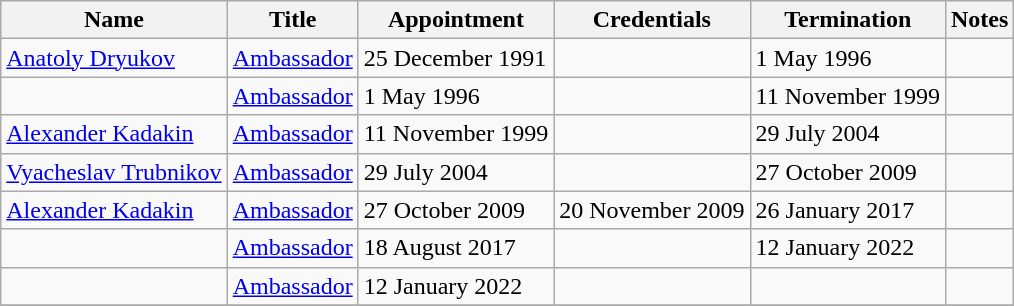<table class="wikitable">
<tr valign="middle">
<th>Name</th>
<th>Title</th>
<th>Appointment</th>
<th>Credentials</th>
<th>Termination</th>
<th>Notes</th>
</tr>
<tr>
<td><a href='#'>Anatoly Dryukov</a></td>
<td><a href='#'>Ambassador</a></td>
<td>25 December 1991</td>
<td></td>
<td>1 May 1996</td>
<td></td>
</tr>
<tr>
<td></td>
<td><a href='#'>Ambassador</a></td>
<td>1 May 1996</td>
<td></td>
<td>11 November 1999</td>
<td></td>
</tr>
<tr>
<td><a href='#'>Alexander Kadakin</a></td>
<td><a href='#'>Ambassador</a></td>
<td>11 November 1999</td>
<td></td>
<td>29 July 2004</td>
<td></td>
</tr>
<tr>
<td><a href='#'>Vyacheslav Trubnikov</a></td>
<td><a href='#'>Ambassador</a></td>
<td>29 July 2004</td>
<td></td>
<td>27 October 2009</td>
<td></td>
</tr>
<tr>
<td><a href='#'>Alexander Kadakin</a></td>
<td><a href='#'>Ambassador</a></td>
<td>27 October 2009</td>
<td>20 November 2009</td>
<td>26 January 2017</td>
<td></td>
</tr>
<tr>
<td></td>
<td><a href='#'>Ambassador</a></td>
<td>18 August 2017</td>
<td></td>
<td>12 January 2022</td>
<td></td>
</tr>
<tr>
<td></td>
<td><a href='#'>Ambassador</a></td>
<td>12 January 2022</td>
<td></td>
<td></td>
<td></td>
</tr>
<tr>
</tr>
</table>
